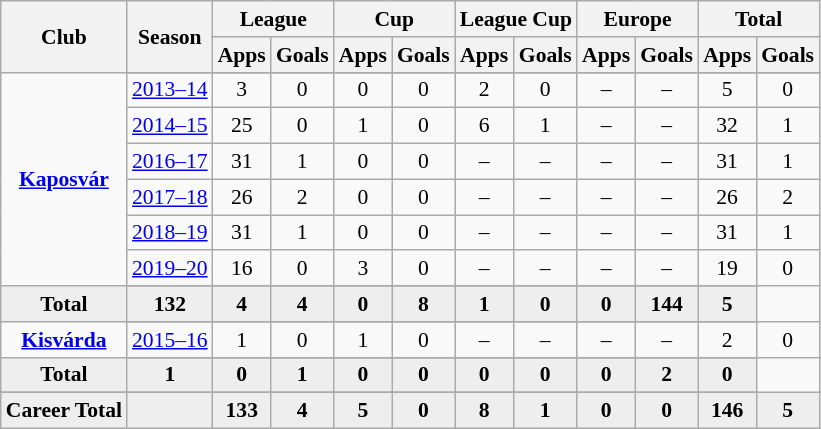<table class="wikitable" style="font-size:90%; text-align: center;">
<tr>
<th rowspan="2">Club</th>
<th rowspan="2">Season</th>
<th colspan="2">League</th>
<th colspan="2">Cup</th>
<th colspan="2">League Cup</th>
<th colspan="2">Europe</th>
<th colspan="2">Total</th>
</tr>
<tr>
<th>Apps</th>
<th>Goals</th>
<th>Apps</th>
<th>Goals</th>
<th>Apps</th>
<th>Goals</th>
<th>Apps</th>
<th>Goals</th>
<th>Apps</th>
<th>Goals</th>
</tr>
<tr ||-||-||-|->
<td rowspan="8" valign="center"><strong><a href='#'>Kaposvár</a></strong></td>
</tr>
<tr>
<td><a href='#'>2013–14</a></td>
<td>3</td>
<td>0</td>
<td>0</td>
<td>0</td>
<td>2</td>
<td>0</td>
<td>–</td>
<td>–</td>
<td>5</td>
<td>0</td>
</tr>
<tr>
<td><a href='#'>2014–15</a></td>
<td>25</td>
<td>0</td>
<td>1</td>
<td>0</td>
<td>6</td>
<td>1</td>
<td>–</td>
<td>–</td>
<td>32</td>
<td>1</td>
</tr>
<tr>
<td><a href='#'>2016–17</a></td>
<td>31</td>
<td>1</td>
<td>0</td>
<td>0</td>
<td>–</td>
<td>–</td>
<td>–</td>
<td>–</td>
<td>31</td>
<td>1</td>
</tr>
<tr>
<td><a href='#'>2017–18</a></td>
<td>26</td>
<td>2</td>
<td>0</td>
<td>0</td>
<td>–</td>
<td>–</td>
<td>–</td>
<td>–</td>
<td>26</td>
<td>2</td>
</tr>
<tr>
<td><a href='#'>2018–19</a></td>
<td>31</td>
<td>1</td>
<td>0</td>
<td>0</td>
<td>–</td>
<td>–</td>
<td>–</td>
<td>–</td>
<td>31</td>
<td>1</td>
</tr>
<tr>
<td><a href='#'>2019–20</a></td>
<td>16</td>
<td>0</td>
<td>3</td>
<td>0</td>
<td>–</td>
<td>–</td>
<td>–</td>
<td>–</td>
<td>19</td>
<td>0</td>
</tr>
<tr>
</tr>
<tr style="font-weight:bold; background-color:#eeeeee;">
<td>Total</td>
<td>132</td>
<td>4</td>
<td>4</td>
<td>0</td>
<td>8</td>
<td>1</td>
<td>0</td>
<td>0</td>
<td>144</td>
<td>5</td>
</tr>
<tr>
<td rowspan="3" valign="center"><strong><a href='#'>Kisvárda</a></strong></td>
</tr>
<tr>
<td><a href='#'>2015–16</a></td>
<td>1</td>
<td>0</td>
<td>1</td>
<td>0</td>
<td>–</td>
<td>–</td>
<td>–</td>
<td>–</td>
<td>2</td>
<td>0</td>
</tr>
<tr>
</tr>
<tr style="font-weight:bold; background-color:#eeeeee;">
<td>Total</td>
<td>1</td>
<td>0</td>
<td>1</td>
<td>0</td>
<td>0</td>
<td>0</td>
<td>0</td>
<td>0</td>
<td>2</td>
<td>0</td>
</tr>
<tr>
</tr>
<tr style="font-weight:bold; background-color:#eeeeee;">
<td rowspan="1" valign="top"><strong>Career Total</strong></td>
<td></td>
<td><strong>133</strong></td>
<td><strong>4</strong></td>
<td><strong>5</strong></td>
<td><strong>0</strong></td>
<td><strong>8</strong></td>
<td><strong>1</strong></td>
<td><strong>0</strong></td>
<td><strong>0</strong></td>
<td><strong>146</strong></td>
<td><strong>5</strong></td>
</tr>
</table>
